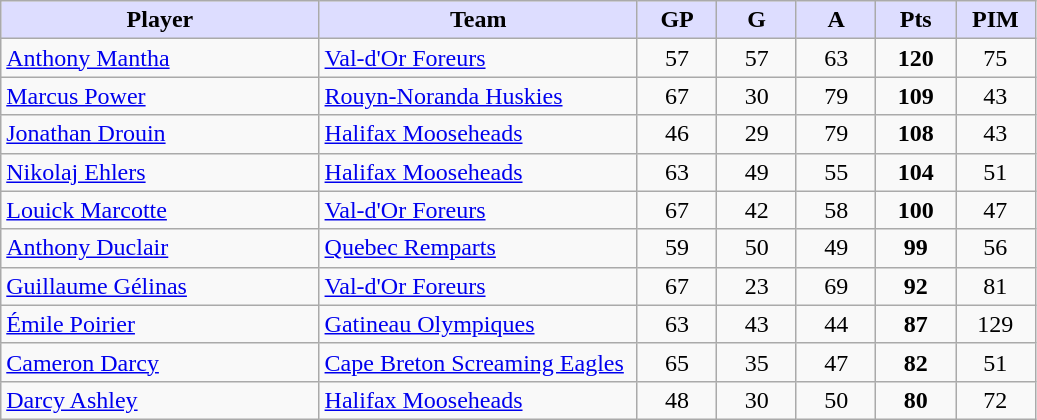<table class="wikitable" style="text-align:center">
<tr>
<th style="background:#ddf; width:30%;">Player</th>
<th style="background:#ddf; width:30%;">Team</th>
<th style="background:#ddf; width:7.5%;">GP</th>
<th style="background:#ddf; width:7.5%;">G</th>
<th style="background:#ddf; width:7.5%;">A</th>
<th style="background:#ddf; width:7.5%;">Pts</th>
<th style="background:#ddf; width:7.5%;">PIM</th>
</tr>
<tr>
<td align=left><a href='#'>Anthony Mantha</a></td>
<td align=left><a href='#'>Val-d'Or Foreurs</a></td>
<td>57</td>
<td>57</td>
<td>63</td>
<td><strong>120</strong></td>
<td>75</td>
</tr>
<tr>
<td align=left><a href='#'>Marcus Power</a></td>
<td align=left><a href='#'>Rouyn-Noranda Huskies</a></td>
<td>67</td>
<td>30</td>
<td>79</td>
<td><strong>109</strong></td>
<td>43</td>
</tr>
<tr>
<td align=left><a href='#'>Jonathan Drouin</a></td>
<td align=left><a href='#'>Halifax Mooseheads</a></td>
<td>46</td>
<td>29</td>
<td>79</td>
<td><strong>108</strong></td>
<td>43</td>
</tr>
<tr>
<td align=left><a href='#'>Nikolaj Ehlers</a></td>
<td align=left><a href='#'>Halifax Mooseheads</a></td>
<td>63</td>
<td>49</td>
<td>55</td>
<td><strong>104</strong></td>
<td>51</td>
</tr>
<tr>
<td align=left><a href='#'>Louick Marcotte</a></td>
<td align=left><a href='#'>Val-d'Or Foreurs</a></td>
<td>67</td>
<td>42</td>
<td>58</td>
<td><strong>100</strong></td>
<td>47</td>
</tr>
<tr>
<td align=left><a href='#'>Anthony Duclair</a></td>
<td align=left><a href='#'>Quebec Remparts</a></td>
<td>59</td>
<td>50</td>
<td>49</td>
<td><strong>99</strong></td>
<td>56</td>
</tr>
<tr>
<td align=left><a href='#'>Guillaume Gélinas</a></td>
<td align=left><a href='#'>Val-d'Or Foreurs</a></td>
<td>67</td>
<td>23</td>
<td>69</td>
<td><strong>92</strong></td>
<td>81</td>
</tr>
<tr>
<td align=left><a href='#'>Émile Poirier</a></td>
<td align=left><a href='#'>Gatineau Olympiques</a></td>
<td>63</td>
<td>43</td>
<td>44</td>
<td><strong>87</strong></td>
<td>129</td>
</tr>
<tr>
<td align=left><a href='#'>Cameron Darcy</a></td>
<td align=left><a href='#'>Cape Breton Screaming Eagles</a></td>
<td>65</td>
<td>35</td>
<td>47</td>
<td><strong>82</strong></td>
<td>51</td>
</tr>
<tr>
<td align=left><a href='#'>Darcy Ashley</a></td>
<td align=left><a href='#'>Halifax Mooseheads</a></td>
<td>48</td>
<td>30</td>
<td>50</td>
<td><strong>80</strong></td>
<td>72</td>
</tr>
</table>
